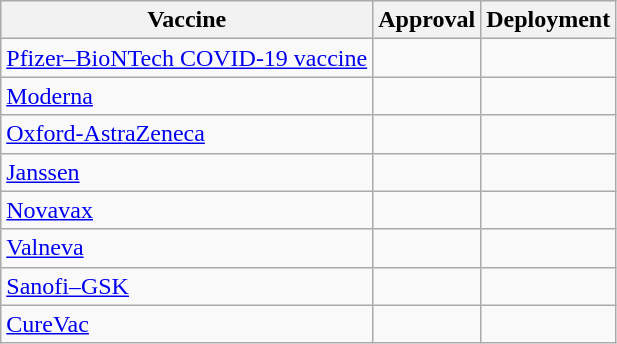<table class="wikitable">
<tr>
<th>Vaccine</th>
<th>Approval</th>
<th>Deployment</th>
</tr>
<tr>
<td><a href='#'>Pfizer–BioNTech COVID-19 vaccine</a></td>
<td></td>
<td></td>
</tr>
<tr>
<td><a href='#'>Moderna</a></td>
<td></td>
<td></td>
</tr>
<tr>
<td><a href='#'>Oxford-AstraZeneca</a></td>
<td></td>
<td></td>
</tr>
<tr>
<td><a href='#'>Janssen</a></td>
<td></td>
<td></td>
</tr>
<tr>
<td><a href='#'>Novavax</a></td>
<td></td>
<td></td>
</tr>
<tr>
<td><a href='#'>Valneva</a></td>
<td></td>
<td></td>
</tr>
<tr>
<td><a href='#'>Sanofi–GSK</a></td>
<td></td>
<td></td>
</tr>
<tr>
<td><a href='#'>CureVac</a></td>
<td></td>
<td></td>
</tr>
</table>
